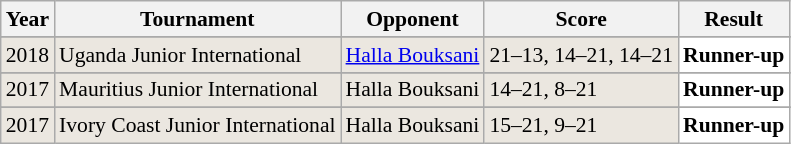<table class="sortable wikitable" style="font-size: 90%;">
<tr>
<th>Year</th>
<th>Tournament</th>
<th>Opponent</th>
<th>Score</th>
<th>Result</th>
</tr>
<tr>
</tr>
<tr style="background:#EBE7E0">
<td align="center">2018</td>
<td align="left">Uganda Junior International</td>
<td align="left"> <a href='#'>Halla Bouksani</a></td>
<td align="left">21–13, 14–21, 14–21</td>
<td style="text-align:left; background:white"> <strong>Runner-up</strong></td>
</tr>
<tr>
</tr>
<tr style="background:#EBE7E0">
<td align="center">2017</td>
<td align="left">Mauritius Junior International</td>
<td align="left"> Halla Bouksani</td>
<td align="left">14–21, 8–21</td>
<td style="text-align:left; background:white"> <strong>Runner-up</strong></td>
</tr>
<tr>
</tr>
<tr style="background:#EBE7E0">
<td align="center">2017</td>
<td align="left">Ivory Coast Junior International</td>
<td align="left"> Halla Bouksani</td>
<td align="left">15–21, 9–21</td>
<td style="text-align:left; background:white"> <strong>Runner-up</strong></td>
</tr>
</table>
